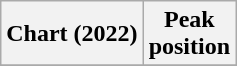<table class="wikitable plainrowheaders" style="text-align:center">
<tr>
<th scope="col">Chart (2022)</th>
<th scope="col">Peak<br>position</th>
</tr>
<tr>
</tr>
</table>
